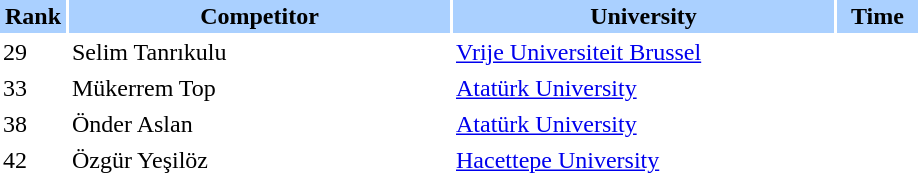<table border="0" cellspacing="2" cellpadding="2">
<tr bgcolor=AAD0FF>
<th width=40>Rank</th>
<th width=250>Competitor</th>
<th width=250>University</th>
<th width=50>Time</th>
</tr>
<tr>
<td>29</td>
<td>Selim Tanrıkulu</td>
<td><a href='#'>Vrije Universiteit Brussel</a></td>
<td></td>
</tr>
<tr>
<td>33</td>
<td>Mükerrem Top</td>
<td><a href='#'>Atatürk University</a></td>
<td></td>
</tr>
<tr>
<td>38</td>
<td>Önder Aslan</td>
<td><a href='#'>Atatürk University</a></td>
<td></td>
</tr>
<tr>
<td>42</td>
<td>Özgür Yeşilöz</td>
<td><a href='#'>Hacettepe University</a></td>
<td></td>
</tr>
</table>
